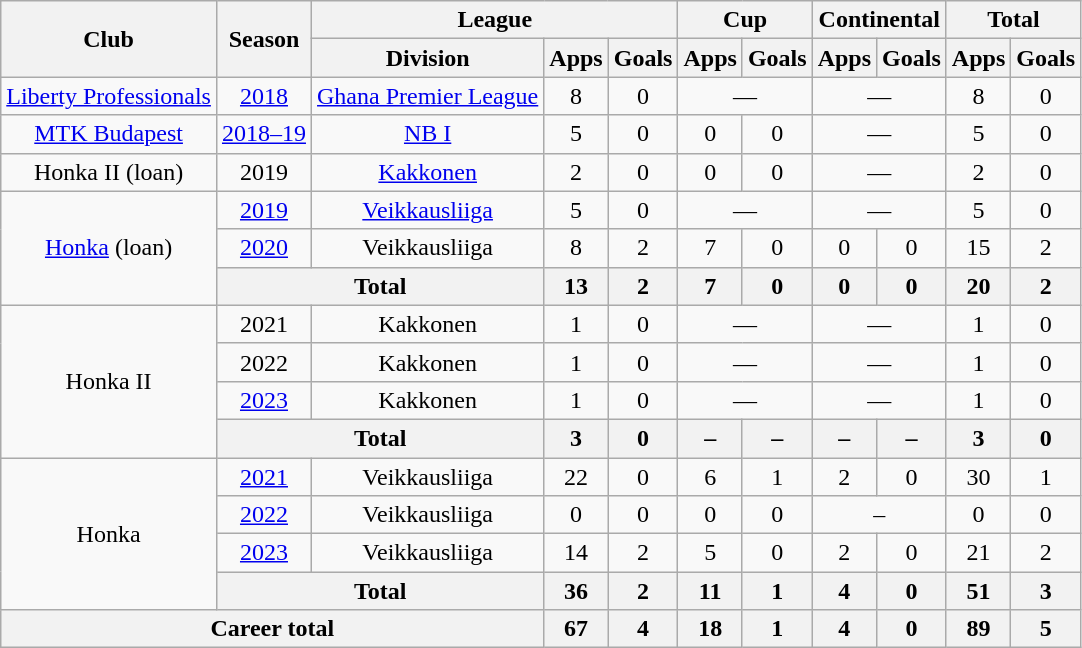<table class="wikitable" style="text-align:center">
<tr>
<th rowspan="2">Club</th>
<th rowspan="2">Season</th>
<th colspan="3">League</th>
<th colspan="2">Cup</th>
<th colspan="2">Continental</th>
<th colspan="2">Total</th>
</tr>
<tr>
<th>Division</th>
<th>Apps</th>
<th>Goals</th>
<th>Apps</th>
<th>Goals</th>
<th>Apps</th>
<th>Goals</th>
<th>Apps</th>
<th>Goals</th>
</tr>
<tr>
<td><a href='#'>Liberty Professionals</a></td>
<td><a href='#'>2018</a></td>
<td><a href='#'>Ghana Premier League</a></td>
<td>8</td>
<td>0</td>
<td colspan="2">—</td>
<td colspan="2">—</td>
<td>8</td>
<td>0</td>
</tr>
<tr>
<td><a href='#'>MTK Budapest</a></td>
<td><a href='#'>2018–19</a></td>
<td><a href='#'>NB I</a></td>
<td>5</td>
<td>0</td>
<td>0</td>
<td>0</td>
<td colspan="2">—</td>
<td>5</td>
<td>0</td>
</tr>
<tr>
<td>Honka II (loan)</td>
<td>2019</td>
<td><a href='#'>Kakkonen</a></td>
<td>2</td>
<td>0</td>
<td>0</td>
<td>0</td>
<td colspan="2">—</td>
<td>2</td>
<td>0</td>
</tr>
<tr>
<td rowspan="3"><a href='#'>Honka</a> (loan)</td>
<td><a href='#'>2019</a></td>
<td><a href='#'>Veikkausliiga</a></td>
<td>5</td>
<td>0</td>
<td colspan="2">—</td>
<td colspan="2">—</td>
<td>5</td>
<td>0</td>
</tr>
<tr>
<td><a href='#'>2020</a></td>
<td>Veikkausliiga</td>
<td>8</td>
<td>2</td>
<td>7</td>
<td>0</td>
<td>0</td>
<td>0</td>
<td>15</td>
<td>2</td>
</tr>
<tr>
<th colspan="2">Total</th>
<th>13</th>
<th>2</th>
<th>7</th>
<th>0</th>
<th>0</th>
<th>0</th>
<th>20</th>
<th>2</th>
</tr>
<tr>
<td rowspan="4">Honka II</td>
<td>2021</td>
<td>Kakkonen</td>
<td>1</td>
<td>0</td>
<td colspan="2">—</td>
<td colspan="2">—</td>
<td>1</td>
<td>0</td>
</tr>
<tr>
<td>2022</td>
<td>Kakkonen</td>
<td>1</td>
<td>0</td>
<td colspan="2">—</td>
<td colspan="2">—</td>
<td>1</td>
<td>0</td>
</tr>
<tr>
<td><a href='#'>2023</a></td>
<td>Kakkonen</td>
<td>1</td>
<td>0</td>
<td colspan="2">—</td>
<td colspan="2">—</td>
<td>1</td>
<td>0</td>
</tr>
<tr>
<th colspan="2">Total</th>
<th>3</th>
<th>0</th>
<th>–</th>
<th>–</th>
<th>–</th>
<th>–</th>
<th>3</th>
<th>0</th>
</tr>
<tr>
<td rowspan="4">Honka</td>
<td><a href='#'>2021</a></td>
<td>Veikkausliiga</td>
<td>22</td>
<td>0</td>
<td>6</td>
<td>1</td>
<td>2</td>
<td>0</td>
<td>30</td>
<td>1</td>
</tr>
<tr>
<td><a href='#'>2022</a></td>
<td>Veikkausliiga</td>
<td>0</td>
<td>0</td>
<td>0</td>
<td>0</td>
<td colspan="2">–</td>
<td>0</td>
<td>0</td>
</tr>
<tr>
<td><a href='#'>2023</a></td>
<td>Veikkausliiga</td>
<td>14</td>
<td>2</td>
<td>5</td>
<td>0</td>
<td>2</td>
<td>0</td>
<td>21</td>
<td>2</td>
</tr>
<tr>
<th colspan="2">Total</th>
<th>36</th>
<th>2</th>
<th>11</th>
<th>1</th>
<th>4</th>
<th>0</th>
<th>51</th>
<th>3</th>
</tr>
<tr>
<th colspan="3">Career total</th>
<th>67</th>
<th>4</th>
<th>18</th>
<th>1</th>
<th>4</th>
<th>0</th>
<th>89</th>
<th>5</th>
</tr>
</table>
